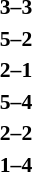<table style="font-size:90%; margin: 0 auto;">
<tr>
<td align="right"><strong></strong></td>
<td align="center"><strong> 3–3 </strong></td>
<td><strong></strong></td>
</tr>
<tr>
<td align="right"><strong></strong></td>
<td align="center"><strong> 5–2 </strong></td>
<td><strong></strong></td>
</tr>
<tr>
<td align="right"><strong></strong></td>
<td align="center"><strong> 2–1 </strong></td>
<td><strong></strong></td>
</tr>
<tr>
<td align="right"><strong></strong></td>
<td align="center"><strong> 5–4 </strong></td>
<td><strong></strong></td>
</tr>
<tr>
<td align="right"><strong></strong></td>
<td align="center"><strong> 2–2 </strong></td>
<td><strong></strong></td>
</tr>
<tr>
<td align="right"><strong></strong></td>
<td align="center"><strong> 1–4 </strong></td>
<td><strong></strong></td>
</tr>
</table>
